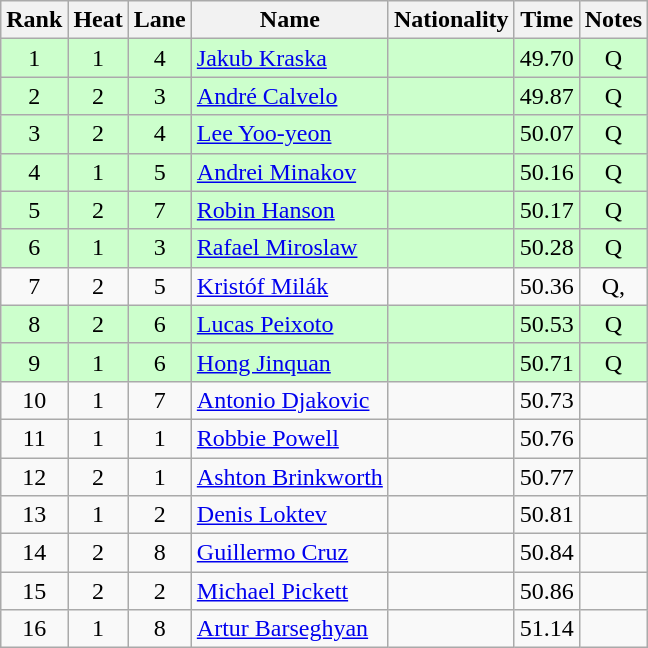<table class="wikitable sortable" style="text-align:center">
<tr>
<th>Rank</th>
<th>Heat</th>
<th>Lane</th>
<th>Name</th>
<th>Nationality</th>
<th>Time</th>
<th>Notes</th>
</tr>
<tr bgcolor=ccffcc>
<td>1</td>
<td>1</td>
<td>4</td>
<td align=left><a href='#'>Jakub Kraska</a></td>
<td align=left></td>
<td>49.70</td>
<td>Q</td>
</tr>
<tr bgcolor=ccffcc>
<td>2</td>
<td>2</td>
<td>3</td>
<td align=left><a href='#'>André Calvelo</a></td>
<td align=left></td>
<td>49.87</td>
<td>Q</td>
</tr>
<tr bgcolor=ccffcc>
<td>3</td>
<td>2</td>
<td>4</td>
<td align=left><a href='#'>Lee Yoo-yeon</a></td>
<td align=left></td>
<td>50.07</td>
<td>Q</td>
</tr>
<tr bgcolor=ccffcc>
<td>4</td>
<td>1</td>
<td>5</td>
<td align=left><a href='#'>Andrei Minakov</a></td>
<td align=left></td>
<td>50.16</td>
<td>Q</td>
</tr>
<tr bgcolor=ccffcc>
<td>5</td>
<td>2</td>
<td>7</td>
<td align=left><a href='#'>Robin Hanson</a></td>
<td align=left></td>
<td>50.17</td>
<td>Q</td>
</tr>
<tr bgcolor=ccffcc>
<td>6</td>
<td>1</td>
<td>3</td>
<td align=left><a href='#'>Rafael Miroslaw</a></td>
<td align=left></td>
<td>50.28</td>
<td>Q</td>
</tr>
<tr>
<td>7</td>
<td>2</td>
<td>5</td>
<td align=left><a href='#'>Kristóf Milák</a></td>
<td align=left></td>
<td>50.36</td>
<td>Q, </td>
</tr>
<tr bgcolor=ccffcc>
<td>8</td>
<td>2</td>
<td>6</td>
<td align=left><a href='#'>Lucas Peixoto</a></td>
<td align=left></td>
<td>50.53</td>
<td>Q</td>
</tr>
<tr bgcolor=ccffcc>
<td>9</td>
<td>1</td>
<td>6</td>
<td align=left><a href='#'>Hong Jinquan</a></td>
<td align=left></td>
<td>50.71</td>
<td>Q</td>
</tr>
<tr>
<td>10</td>
<td>1</td>
<td>7</td>
<td align=left><a href='#'>Antonio Djakovic</a></td>
<td align=left></td>
<td>50.73</td>
<td></td>
</tr>
<tr>
<td>11</td>
<td>1</td>
<td>1</td>
<td align=left><a href='#'>Robbie Powell</a></td>
<td align=left></td>
<td>50.76</td>
<td></td>
</tr>
<tr>
<td>12</td>
<td>2</td>
<td>1</td>
<td align=left><a href='#'>Ashton Brinkworth</a></td>
<td align=left></td>
<td>50.77</td>
<td></td>
</tr>
<tr>
<td>13</td>
<td>1</td>
<td>2</td>
<td align=left><a href='#'>Denis Loktev</a></td>
<td align=left></td>
<td>50.81</td>
<td></td>
</tr>
<tr>
<td>14</td>
<td>2</td>
<td>8</td>
<td align=left><a href='#'>Guillermo Cruz</a></td>
<td align=left></td>
<td>50.84</td>
<td></td>
</tr>
<tr>
<td>15</td>
<td>2</td>
<td>2</td>
<td align=left><a href='#'>Michael Pickett</a></td>
<td align=left></td>
<td>50.86</td>
<td></td>
</tr>
<tr>
<td>16</td>
<td>1</td>
<td>8</td>
<td align=left><a href='#'>Artur Barseghyan</a></td>
<td align=left></td>
<td>51.14</td>
<td></td>
</tr>
</table>
